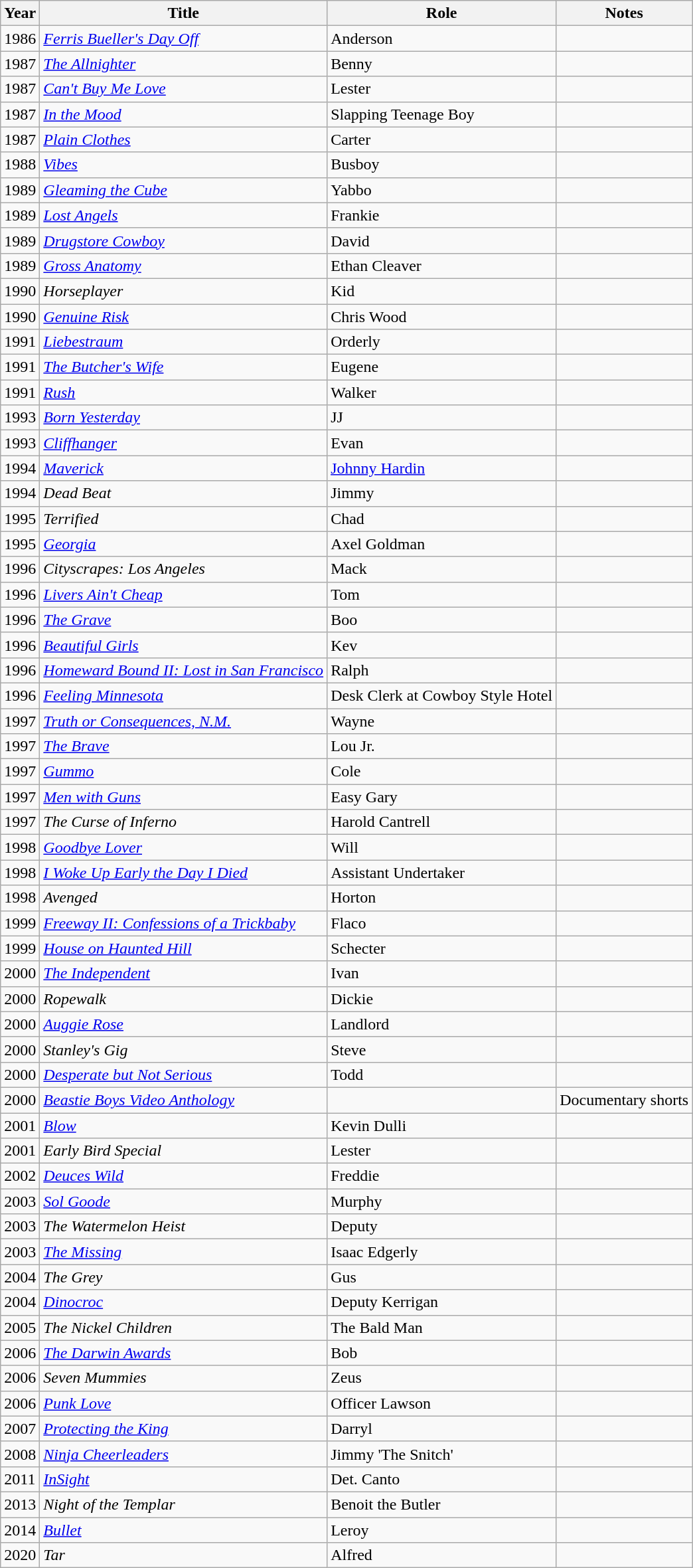<table class="wikitable">
<tr>
<th>Year</th>
<th>Title</th>
<th>Role</th>
<th>Notes</th>
</tr>
<tr>
<td>1986</td>
<td><em><a href='#'>Ferris Bueller's Day Off</a></em></td>
<td>Anderson</td>
<td></td>
</tr>
<tr>
<td>1987</td>
<td><a href='#'><em>The Allnighter</em></a></td>
<td>Benny</td>
<td></td>
</tr>
<tr>
<td>1987</td>
<td><a href='#'><em>Can't Buy Me Love</em></a></td>
<td>Lester</td>
<td></td>
</tr>
<tr>
<td>1987</td>
<td><a href='#'><em>In the Mood</em></a></td>
<td>Slapping Teenage Boy</td>
<td></td>
</tr>
<tr>
<td>1987</td>
<td><a href='#'><em>Plain Clothes</em></a></td>
<td>Carter</td>
<td></td>
</tr>
<tr>
<td>1988</td>
<td><a href='#'><em>Vibes</em></a></td>
<td>Busboy</td>
<td></td>
</tr>
<tr>
<td>1989</td>
<td><em><a href='#'>Gleaming the Cube</a></em></td>
<td>Yabbo</td>
<td></td>
</tr>
<tr>
<td>1989</td>
<td><em><a href='#'>Lost Angels</a></em></td>
<td>Frankie</td>
<td></td>
</tr>
<tr>
<td>1989</td>
<td><em><a href='#'>Drugstore Cowboy</a></em></td>
<td>David</td>
<td></td>
</tr>
<tr>
<td>1989</td>
<td><a href='#'><em>Gross Anatomy</em></a></td>
<td>Ethan Cleaver</td>
<td></td>
</tr>
<tr>
<td>1990</td>
<td><em>Horseplayer</em></td>
<td>Kid</td>
<td></td>
</tr>
<tr>
<td>1990</td>
<td><em><a href='#'>Genuine Risk</a></em></td>
<td>Chris Wood</td>
<td></td>
</tr>
<tr>
<td>1991</td>
<td><a href='#'><em>Liebestraum</em></a></td>
<td>Orderly</td>
<td></td>
</tr>
<tr>
<td>1991</td>
<td><em><a href='#'>The Butcher's Wife</a></em></td>
<td>Eugene</td>
<td></td>
</tr>
<tr>
<td>1991</td>
<td><a href='#'><em>Rush</em></a></td>
<td>Walker</td>
<td></td>
</tr>
<tr>
<td>1993</td>
<td><a href='#'><em>Born Yesterday</em></a></td>
<td>JJ</td>
<td></td>
</tr>
<tr>
<td>1993</td>
<td><a href='#'><em>Cliffhanger</em></a></td>
<td>Evan</td>
<td></td>
</tr>
<tr>
<td>1994</td>
<td><a href='#'><em>Maverick</em></a></td>
<td><a href='#'>Johnny Hardin</a></td>
<td></td>
</tr>
<tr>
<td>1994</td>
<td><em>Dead Beat</em></td>
<td>Jimmy</td>
<td></td>
</tr>
<tr>
<td>1995</td>
<td><em>Terrified</em></td>
<td>Chad</td>
<td></td>
</tr>
<tr>
<td>1995</td>
<td><a href='#'><em>Georgia</em></a></td>
<td>Axel Goldman</td>
<td></td>
</tr>
<tr>
<td>1996</td>
<td><em>Cityscrapes: Los Angeles</em></td>
<td>Mack</td>
<td></td>
</tr>
<tr>
<td>1996</td>
<td><em><a href='#'>Livers Ain't Cheap</a></em></td>
<td>Tom</td>
<td></td>
</tr>
<tr>
<td>1996</td>
<td><a href='#'><em>The Grave</em></a></td>
<td>Boo</td>
<td></td>
</tr>
<tr>
<td>1996</td>
<td><a href='#'><em>Beautiful Girls</em></a></td>
<td>Kev</td>
<td></td>
</tr>
<tr>
<td>1996</td>
<td><em><a href='#'>Homeward Bound II: Lost in San Francisco</a></em></td>
<td>Ralph</td>
<td></td>
</tr>
<tr>
<td>1996</td>
<td><em><a href='#'>Feeling Minnesota</a></em></td>
<td>Desk Clerk at Cowboy Style Hotel</td>
<td></td>
</tr>
<tr>
<td>1997</td>
<td><a href='#'><em>Truth or Consequences, N.M.</em></a></td>
<td>Wayne</td>
<td></td>
</tr>
<tr>
<td>1997</td>
<td><a href='#'><em>The Brave</em></a></td>
<td>Lou Jr.</td>
<td></td>
</tr>
<tr>
<td>1997</td>
<td><em><a href='#'>Gummo</a></em></td>
<td>Cole</td>
<td></td>
</tr>
<tr>
<td>1997</td>
<td><em><a href='#'>Men with Guns</a></em></td>
<td>Easy Gary</td>
<td></td>
</tr>
<tr>
<td>1997</td>
<td><em>The Curse of Inferno</em></td>
<td>Harold Cantrell</td>
<td></td>
</tr>
<tr>
<td>1998</td>
<td><em><a href='#'>Goodbye Lover</a></em></td>
<td>Will</td>
<td></td>
</tr>
<tr>
<td>1998</td>
<td><em><a href='#'>I Woke Up Early the Day I Died</a></em></td>
<td>Assistant Undertaker</td>
<td></td>
</tr>
<tr>
<td>1998</td>
<td><em>Avenged</em></td>
<td>Horton</td>
<td></td>
</tr>
<tr>
<td>1999</td>
<td><em><a href='#'>Freeway II: Confessions of a Trickbaby</a></em></td>
<td>Flaco</td>
<td></td>
</tr>
<tr>
<td>1999</td>
<td><a href='#'><em>House on Haunted Hill</em></a></td>
<td>Schecter</td>
<td></td>
</tr>
<tr>
<td>2000</td>
<td><a href='#'><em>The Independent</em></a></td>
<td>Ivan</td>
<td></td>
</tr>
<tr>
<td>2000</td>
<td><em>Ropewalk</em></td>
<td>Dickie</td>
<td></td>
</tr>
<tr>
<td>2000</td>
<td><em><a href='#'>Auggie Rose</a></em></td>
<td>Landlord</td>
<td></td>
</tr>
<tr>
<td>2000</td>
<td><em>Stanley's Gig</em></td>
<td>Steve</td>
<td></td>
</tr>
<tr>
<td>2000</td>
<td><em><a href='#'>Desperate but Not Serious</a></em></td>
<td>Todd</td>
<td></td>
</tr>
<tr>
<td>2000</td>
<td><em><a href='#'>Beastie Boys Video Anthology</a></em></td>
<td></td>
<td>Documentary shorts</td>
</tr>
<tr>
<td>2001</td>
<td><a href='#'><em>Blow</em></a></td>
<td>Kevin Dulli</td>
<td></td>
</tr>
<tr>
<td>2001</td>
<td><em>Early Bird Special</em></td>
<td>Lester</td>
<td></td>
</tr>
<tr>
<td>2002</td>
<td><em><a href='#'>Deuces Wild</a></em></td>
<td>Freddie</td>
<td></td>
</tr>
<tr>
<td>2003</td>
<td><em><a href='#'>Sol Goode</a></em></td>
<td>Murphy</td>
<td></td>
</tr>
<tr>
<td>2003</td>
<td><em>The Watermelon Heist</em></td>
<td>Deputy</td>
<td></td>
</tr>
<tr>
<td>2003</td>
<td><a href='#'><em>The Missing</em></a></td>
<td>Isaac Edgerly</td>
<td></td>
</tr>
<tr>
<td>2004</td>
<td><em>The Grey</em></td>
<td>Gus</td>
<td></td>
</tr>
<tr>
<td>2004</td>
<td><em><a href='#'>Dinocroc</a></em></td>
<td>Deputy Kerrigan</td>
<td></td>
</tr>
<tr>
<td>2005</td>
<td><em>The Nickel Children</em></td>
<td>The Bald Man</td>
<td></td>
</tr>
<tr>
<td>2006</td>
<td><a href='#'><em>The Darwin Awards</em></a></td>
<td>Bob</td>
<td></td>
</tr>
<tr>
<td>2006</td>
<td><em>Seven Mummies</em></td>
<td>Zeus</td>
<td></td>
</tr>
<tr>
<td>2006</td>
<td><em><a href='#'>Punk Love</a></em></td>
<td>Officer Lawson</td>
<td></td>
</tr>
<tr>
<td>2007</td>
<td><em><a href='#'>Protecting the King</a></em></td>
<td>Darryl</td>
<td></td>
</tr>
<tr>
<td>2008</td>
<td><em><a href='#'>Ninja Cheerleaders</a></em></td>
<td>Jimmy 'The Snitch'</td>
<td></td>
</tr>
<tr>
<td>2011</td>
<td><a href='#'><em>InSight</em></a></td>
<td>Det. Canto</td>
<td></td>
</tr>
<tr>
<td>2013</td>
<td><em>Night of the Templar</em></td>
<td>Benoit the Butler</td>
<td></td>
</tr>
<tr>
<td>2014</td>
<td><a href='#'><em>Bullet</em></a></td>
<td>Leroy</td>
<td></td>
</tr>
<tr>
<td>2020</td>
<td><em>Tar</em></td>
<td>Alfred</td>
<td></td>
</tr>
</table>
